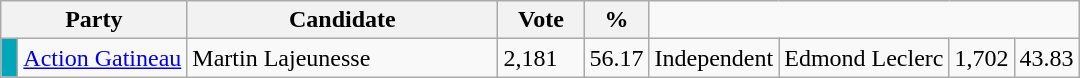<table class="wikitable">
<tr>
<th bgcolor="#DDDDFF" width="100px" colspan="2">Party</th>
<th bgcolor="#DDDDFF" width="200px">Candidate</th>
<th bgcolor="#DDDDFF" width="50px">Vote</th>
<th bgcolor="#DDDDFF" width="30px">%</th>
</tr>
<tr>
<td bgcolor=#00a7ba> </td>
<td><a href='#'>Action Gatineau</a></td>
<td>Martin Lajeunesse</td>
<td>2,181</td>
<td>56.17<br></td>
<td>Independent</td>
<td>Edmond Leclerc</td>
<td>1,702</td>
<td>43.83</td>
</tr>
</table>
